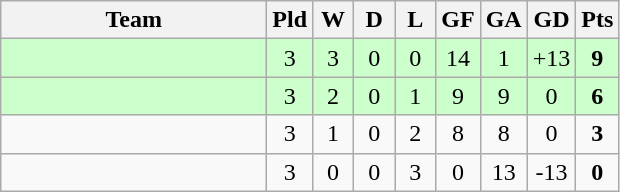<table class="wikitable" style="text-align: center;">
<tr>
<th width=170>Team</th>
<th width=20>Pld</th>
<th width=20>W</th>
<th width=20>D</th>
<th width=20>L</th>
<th width=20>GF</th>
<th width=20>GA</th>
<th width=20>GD</th>
<th width=20>Pts</th>
</tr>
<tr bgcolor=ccffcc>
<td align="left"></td>
<td>3</td>
<td>3</td>
<td>0</td>
<td>0</td>
<td>14</td>
<td>1</td>
<td>+13</td>
<td><strong>9</strong></td>
</tr>
<tr bgcolor=ccffcc>
<td align="left"></td>
<td>3</td>
<td>2</td>
<td>0</td>
<td>1</td>
<td>9</td>
<td>9</td>
<td>0</td>
<td><strong>6</strong></td>
</tr>
<tr>
<td align="left"></td>
<td>3</td>
<td>1</td>
<td>0</td>
<td>2</td>
<td>8</td>
<td>8</td>
<td>0</td>
<td><strong>3</strong></td>
</tr>
<tr>
<td align="left"></td>
<td>3</td>
<td>0</td>
<td>0</td>
<td>3</td>
<td>0</td>
<td>13</td>
<td>-13</td>
<td><strong>0</strong></td>
</tr>
</table>
